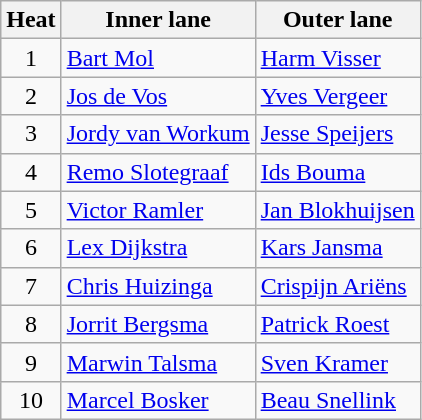<table class="wikitable">
<tr>
<th>Heat</th>
<th>Inner lane</th>
<th>Outer lane</th>
</tr>
<tr>
<td align="center">1</td>
<td><a href='#'>Bart Mol</a></td>
<td><a href='#'>Harm Visser</a></td>
</tr>
<tr>
<td align="center">2</td>
<td><a href='#'>Jos de Vos</a></td>
<td><a href='#'>Yves Vergeer</a></td>
</tr>
<tr>
<td align="center">3</td>
<td><a href='#'>Jordy van Workum</a></td>
<td><a href='#'>Jesse Speijers</a></td>
</tr>
<tr>
<td align="center">4</td>
<td><a href='#'>Remo Slotegraaf</a></td>
<td><a href='#'>Ids Bouma</a></td>
</tr>
<tr>
<td align="center">5</td>
<td><a href='#'>Victor Ramler</a></td>
<td><a href='#'>Jan Blokhuijsen</a></td>
</tr>
<tr>
<td align="center">6</td>
<td><a href='#'>Lex Dijkstra</a></td>
<td><a href='#'>Kars Jansma</a></td>
</tr>
<tr>
<td align="center">7</td>
<td><a href='#'>Chris Huizinga</a></td>
<td><a href='#'>Crispijn Ariëns</a></td>
</tr>
<tr>
<td align="center">8</td>
<td><a href='#'>Jorrit Bergsma</a></td>
<td><a href='#'>Patrick Roest</a></td>
</tr>
<tr>
<td align="center">9</td>
<td><a href='#'>Marwin Talsma</a></td>
<td><a href='#'>Sven Kramer</a></td>
</tr>
<tr>
<td align="center">10</td>
<td><a href='#'>Marcel Bosker</a></td>
<td><a href='#'>Beau Snellink</a></td>
</tr>
</table>
